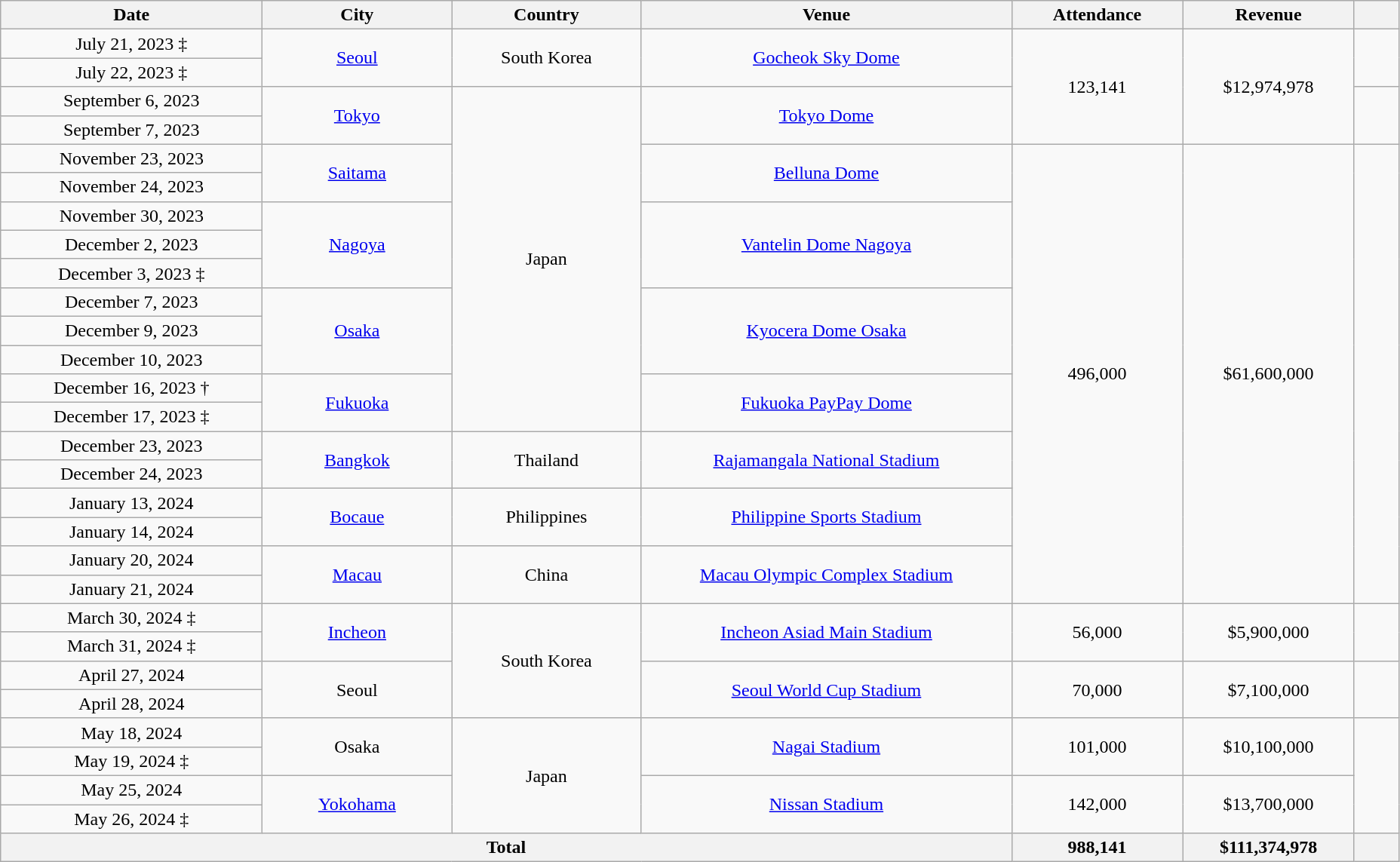<table class="wikitable" style="text-align:center;">
<tr>
<th scope="col" style="width:14em;">Date</th>
<th scope="col" style="width:10em;">City</th>
<th scope="col" style="width:10em;">Country</th>
<th scope="col" style="width:20em;">Venue</th>
<th scope="col" style="width:9em;">Attendance</th>
<th scope="col" style="width:9em;">Revenue</th>
<th scope="col" style="width:2em;"></th>
</tr>
<tr>
<td>July 21, 2023 ‡</td>
<td rowspan="2"><a href='#'>Seoul</a></td>
<td rowspan="2">South Korea</td>
<td rowspan="2"><a href='#'>Gocheok Sky Dome</a></td>
<td rowspan="4">123,141</td>
<td rowspan="4">$12,974,978</td>
<td rowspan="2"></td>
</tr>
<tr>
<td>July 22, 2023 ‡</td>
</tr>
<tr>
<td>September 6, 2023</td>
<td rowspan="2"><a href='#'>Tokyo</a></td>
<td rowspan="12">Japan</td>
<td rowspan="2"><a href='#'>Tokyo Dome</a></td>
<td rowspan="2"></td>
</tr>
<tr>
<td>September 7, 2023</td>
</tr>
<tr>
<td>November 23, 2023</td>
<td rowspan="2"><a href='#'>Saitama</a></td>
<td rowspan="2"><a href='#'>Belluna Dome</a></td>
<td rowspan="16">496,000</td>
<td rowspan="16">$61,600,000</td>
<td rowspan="16"></td>
</tr>
<tr>
<td>November 24, 2023</td>
</tr>
<tr>
<td>November 30, 2023</td>
<td rowspan="3"><a href='#'>Nagoya</a></td>
<td rowspan="3"><a href='#'>Vantelin Dome Nagoya</a></td>
</tr>
<tr>
<td>December 2, 2023</td>
</tr>
<tr>
<td>December 3, 2023 ‡</td>
</tr>
<tr>
<td>December 7, 2023</td>
<td rowspan="3"><a href='#'>Osaka</a></td>
<td rowspan="3"><a href='#'>Kyocera Dome Osaka</a></td>
</tr>
<tr>
<td>December 9, 2023</td>
</tr>
<tr>
<td>December 10, 2023</td>
</tr>
<tr>
<td>December 16, 2023 †</td>
<td rowspan="2"><a href='#'>Fukuoka</a></td>
<td rowspan="2"><a href='#'>Fukuoka PayPay Dome</a></td>
</tr>
<tr>
<td>December 17, 2023 ‡</td>
</tr>
<tr>
<td>December 23, 2023</td>
<td rowspan="2"><a href='#'>Bangkok</a></td>
<td rowspan="2">Thailand</td>
<td rowspan="2"><a href='#'>Rajamangala National Stadium</a></td>
</tr>
<tr>
<td>December 24, 2023</td>
</tr>
<tr>
<td>January 13, 2024</td>
<td rowspan="2"><a href='#'>Bocaue</a></td>
<td rowspan="2">Philippines</td>
<td rowspan="2"><a href='#'>Philippine Sports Stadium</a></td>
</tr>
<tr>
<td>January 14, 2024</td>
</tr>
<tr>
<td>January 20, 2024</td>
<td rowspan="2"><a href='#'>Macau</a></td>
<td rowspan="2">China</td>
<td rowspan="2"><a href='#'>Macau Olympic Complex Stadium</a></td>
</tr>
<tr>
<td>January 21, 2024</td>
</tr>
<tr>
<td>March 30, 2024 ‡</td>
<td rowspan="2"><a href='#'>Incheon</a></td>
<td rowspan="4">South Korea</td>
<td rowspan="2"><a href='#'>Incheon Asiad Main Stadium</a></td>
<td rowspan="2">56,000</td>
<td rowspan="2">$5,900,000</td>
<td rowspan="2"></td>
</tr>
<tr>
<td>March 31, 2024 ‡</td>
</tr>
<tr>
<td>April 27, 2024</td>
<td rowspan="2">Seoul</td>
<td rowspan="2"><a href='#'>Seoul World Cup Stadium</a></td>
<td rowspan="2">70,000</td>
<td rowspan="2">$7,100,000</td>
<td rowspan="2"></td>
</tr>
<tr>
<td>April 28, 2024</td>
</tr>
<tr>
<td>May 18, 2024</td>
<td rowspan="2">Osaka</td>
<td rowspan="4">Japan</td>
<td rowspan="2"><a href='#'>Nagai Stadium</a></td>
<td rowspan="2">101,000</td>
<td rowspan="2">$10,100,000</td>
<td rowspan="4"></td>
</tr>
<tr>
<td>May 19, 2024 ‡</td>
</tr>
<tr>
<td>May 25, 2024</td>
<td rowspan="2"><a href='#'>Yokohama</a></td>
<td rowspan="2"><a href='#'>Nissan Stadium</a></td>
<td rowspan="2">142,000</td>
<td rowspan="2">$13,700,000</td>
</tr>
<tr>
<td>May 26, 2024 ‡</td>
</tr>
<tr>
<th colspan="4">Total</th>
<th>988,141</th>
<th>$111,374,978</th>
<th></th>
</tr>
</table>
